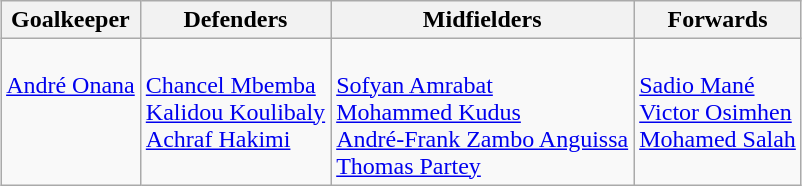<table class="wikitable" style="margin:0 auto">
<tr>
<th>Goalkeeper</th>
<th>Defenders</th>
<th>Midfielders</th>
<th>Forwards</th>
</tr>
<tr>
<td align="left" valign="top"><br> <a href='#'>André Onana</a></td>
<td align="left" valign="top"><br> <a href='#'>Chancel Mbemba</a><br>
 <a href='#'>Kalidou Koulibaly</a><br>
 <a href='#'>Achraf Hakimi</a></td>
<td align="left" valign="top"><br> <a href='#'>Sofyan Amrabat</a><br>
 <a href='#'>Mohammed Kudus</a><br>
 <a href='#'>André-Frank Zambo Anguissa</a><br>
 <a href='#'>Thomas Partey</a><br></td>
<td align="left" valign="top"><br> <a href='#'>Sadio Mané</a><br>
 <a href='#'>Victor Osimhen</a><br>
 <a href='#'>Mohamed Salah</a></td>
</tr>
</table>
